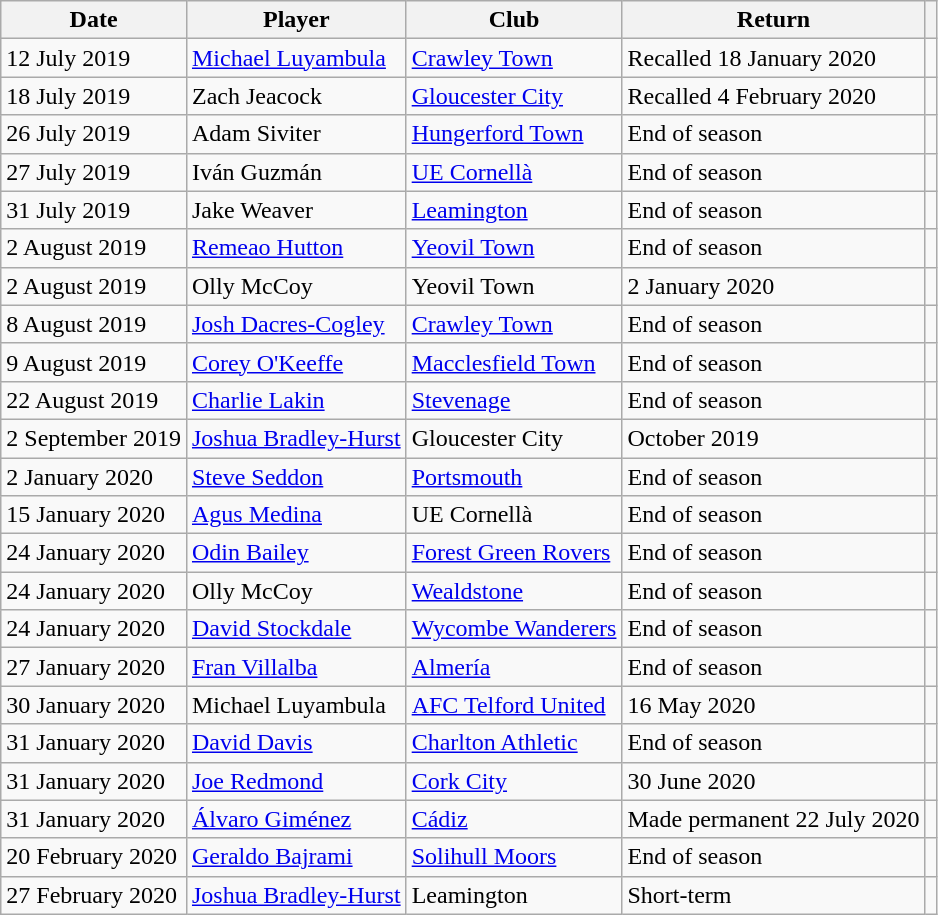<table class="wikitable" style=text-align: left>
<tr>
<th>Date</th>
<th>Player</th>
<th>Club</th>
<th>Return</th>
<th></th>
</tr>
<tr>
<td>12 July 2019</td>
<td><a href='#'>Michael Luyambula</a></td>
<td><a href='#'>Crawley Town</a></td>
<td>Recalled 18 January 2020</td>
<td style=text-align:center></td>
</tr>
<tr>
<td>18 July 2019</td>
<td>Zach Jeacock</td>
<td><a href='#'>Gloucester City</a></td>
<td>Recalled 4 February 2020</td>
<td style=text-align:center></td>
</tr>
<tr>
<td>26 July 2019</td>
<td>Adam Siviter</td>
<td><a href='#'>Hungerford Town</a></td>
<td>End of season</td>
<td style=text-align:center></td>
</tr>
<tr>
<td>27 July 2019</td>
<td>Iván Guzmán</td>
<td><a href='#'>UE Cornellà</a></td>
<td>End of season</td>
<td style=text-align:center></td>
</tr>
<tr>
<td>31 July 2019</td>
<td>Jake Weaver</td>
<td><a href='#'>Leamington</a></td>
<td>End of season</td>
<td style=text-align:center></td>
</tr>
<tr>
<td>2 August 2019</td>
<td><a href='#'>Remeao Hutton</a></td>
<td><a href='#'>Yeovil Town</a></td>
<td>End of season</td>
<td style=text-align:center></td>
</tr>
<tr>
<td>2 August 2019</td>
<td>Olly McCoy</td>
<td>Yeovil Town</td>
<td>2 January 2020</td>
<td style=text-align:center></td>
</tr>
<tr>
<td>8 August 2019</td>
<td><a href='#'>Josh Dacres-Cogley</a></td>
<td><a href='#'>Crawley Town</a></td>
<td>End of season</td>
<td style=text-align:center></td>
</tr>
<tr>
<td>9 August 2019</td>
<td><a href='#'>Corey O'Keeffe</a></td>
<td><a href='#'>Macclesfield Town</a></td>
<td>End of season</td>
<td style=text-align:center></td>
</tr>
<tr>
<td>22 August 2019</td>
<td><a href='#'>Charlie Lakin</a></td>
<td><a href='#'>Stevenage</a></td>
<td>End of season</td>
<td style=text-align:center></td>
</tr>
<tr>
<td>2 September 2019</td>
<td><a href='#'>Joshua Bradley-Hurst</a></td>
<td>Gloucester City</td>
<td>October 2019</td>
<td style=text-align:center></td>
</tr>
<tr>
<td>2 January 2020</td>
<td><a href='#'>Steve Seddon</a></td>
<td><a href='#'>Portsmouth</a></td>
<td>End of season</td>
<td style=text-align:center></td>
</tr>
<tr>
<td>15 January 2020</td>
<td><a href='#'>Agus Medina</a></td>
<td>UE Cornellà</td>
<td>End of season</td>
<td style=text-align:center></td>
</tr>
<tr>
<td>24 January 2020</td>
<td><a href='#'>Odin Bailey</a></td>
<td><a href='#'>Forest Green Rovers</a></td>
<td>End of season</td>
<td style=text-align:center></td>
</tr>
<tr>
<td>24 January 2020</td>
<td>Olly McCoy</td>
<td><a href='#'>Wealdstone</a></td>
<td>End of season</td>
<td style=text-align:center></td>
</tr>
<tr>
<td>24 January 2020</td>
<td><a href='#'>David Stockdale</a></td>
<td><a href='#'>Wycombe Wanderers</a></td>
<td>End of season</td>
<td style=text-align:center></td>
</tr>
<tr>
<td>27 January 2020</td>
<td><a href='#'>Fran Villalba</a></td>
<td><a href='#'>Almería</a></td>
<td>End of season</td>
<td style=text-align:center></td>
</tr>
<tr>
<td>30 January 2020</td>
<td>Michael Luyambula</td>
<td><a href='#'>AFC Telford United</a></td>
<td>16 May 2020</td>
<td style=text-align:center></td>
</tr>
<tr>
<td>31 January 2020</td>
<td><a href='#'>David Davis</a></td>
<td><a href='#'>Charlton Athletic</a></td>
<td>End of season</td>
<td style=text-align:center></td>
</tr>
<tr>
<td>31 January 2020</td>
<td><a href='#'>Joe Redmond</a></td>
<td><a href='#'>Cork City</a></td>
<td>30 June 2020</td>
<td style=text-align:center></td>
</tr>
<tr>
<td>31 January 2020</td>
<td><a href='#'>Álvaro Giménez</a></td>
<td><a href='#'>Cádiz</a></td>
<td>Made permanent 22 July 2020</td>
<td style=text-align:center></td>
</tr>
<tr>
<td>20 February 2020</td>
<td><a href='#'>Geraldo Bajrami</a></td>
<td><a href='#'>Solihull Moors</a></td>
<td>End of season</td>
<td style=text-align:center></td>
</tr>
<tr>
<td>27 February 2020</td>
<td><a href='#'>Joshua Bradley-Hurst</a></td>
<td>Leamington</td>
<td>Short-term</td>
<td style=text-align:center></td>
</tr>
</table>
